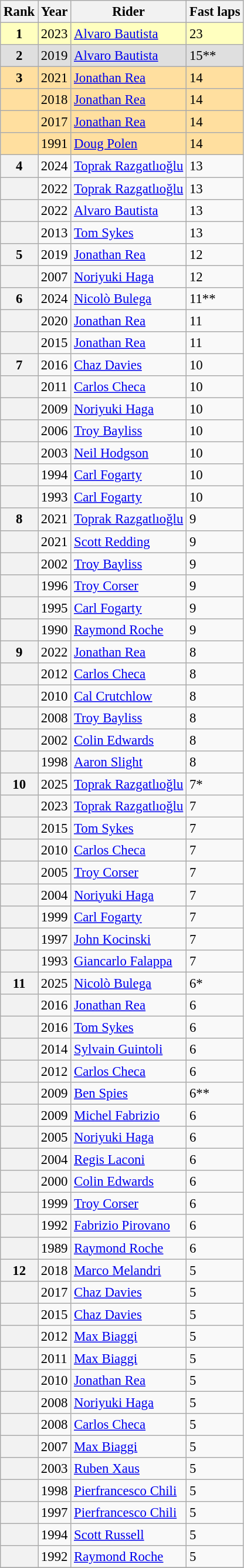<table class="wikitable" style="font-size: 95%;">
<tr>
<th>Rank</th>
<th>Year</th>
<th>Rider</th>
<th>Fast laps</th>
</tr>
<tr>
<td style="background:#ffffbf;" align="center"><strong>1</strong></td>
<td style="background:#ffffbf;">2023</td>
<td style="background:#ffffbf;"> <a href='#'>Alvaro Bautista</a></td>
<td style="background:#ffffbf;">23</td>
</tr>
<tr>
<td style="background:#dfdfdf;" align="center"><strong>2</strong></td>
<td style="background:#dfdfdf;">2019</td>
<td style="background:#dfdfdf;"> <a href='#'>Alvaro Bautista</a></td>
<td style="background:#dfdfdf;">15**</td>
</tr>
<tr>
<td style="background:#ffdf9f;" align="center"><strong>3</strong></td>
<td style="background:#ffdf9f;">2021</td>
<td style="background:#ffdf9f;"> <a href='#'>Jonathan Rea</a></td>
<td style="background:#ffdf9f;">14</td>
</tr>
<tr>
<td style="background:#ffdf9f;" align="center"></td>
<td style="background:#ffdf9f;">2018</td>
<td style="background:#ffdf9f;"> <a href='#'>Jonathan Rea</a></td>
<td style="background:#ffdf9f;">14</td>
</tr>
<tr>
<td style="background:#ffdf9f;" align="center"></td>
<td style="background:#ffdf9f;">2017</td>
<td style="background:#ffdf9f;"> <a href='#'>Jonathan Rea</a></td>
<td style="background:#ffdf9f;">14</td>
</tr>
<tr>
<td style="background:#ffdf9f;" align="center"></td>
<td style="background:#ffdf9f;">1991</td>
<td style="background:#ffdf9f;"> <a href='#'>Doug Polen</a></td>
<td style="background:#ffdf9f;">14</td>
</tr>
<tr>
<th>4</th>
<td>2024</td>
<td> <a href='#'>Toprak Razgatlıoğlu</a></td>
<td>13</td>
</tr>
<tr>
<th></th>
<td>2022</td>
<td> <a href='#'>Toprak Razgatlıoğlu</a></td>
<td>13</td>
</tr>
<tr>
<th></th>
<td>2022</td>
<td> <a href='#'>Alvaro Bautista</a></td>
<td>13</td>
</tr>
<tr>
<th></th>
<td>2013</td>
<td> <a href='#'>Tom Sykes</a></td>
<td>13</td>
</tr>
<tr>
<th>5</th>
<td>2019</td>
<td> <a href='#'>Jonathan Rea</a></td>
<td>12</td>
</tr>
<tr>
<th></th>
<td>2007</td>
<td> <a href='#'>Noriyuki Haga</a></td>
<td>12</td>
</tr>
<tr>
<th>6</th>
<td>2024</td>
<td> <a href='#'>Nicolò Bulega</a></td>
<td>11**</td>
</tr>
<tr>
<th></th>
<td>2020</td>
<td> <a href='#'>Jonathan Rea</a></td>
<td>11</td>
</tr>
<tr>
<th></th>
<td>2015</td>
<td> <a href='#'>Jonathan Rea</a></td>
<td>11</td>
</tr>
<tr>
<th>7</th>
<td>2016</td>
<td> <a href='#'>Chaz Davies</a></td>
<td>10</td>
</tr>
<tr>
<th></th>
<td>2011</td>
<td> <a href='#'>Carlos Checa</a></td>
<td>10</td>
</tr>
<tr>
<th></th>
<td>2009</td>
<td> <a href='#'>Noriyuki Haga</a></td>
<td>10</td>
</tr>
<tr>
<th></th>
<td>2006</td>
<td> <a href='#'>Troy Bayliss</a></td>
<td>10</td>
</tr>
<tr>
<th></th>
<td>2003</td>
<td> <a href='#'>Neil Hodgson</a></td>
<td>10</td>
</tr>
<tr>
<th></th>
<td>1994</td>
<td> <a href='#'>Carl Fogarty</a></td>
<td>10</td>
</tr>
<tr>
<th></th>
<td>1993</td>
<td> <a href='#'>Carl Fogarty</a></td>
<td>10</td>
</tr>
<tr>
<th>8</th>
<td>2021</td>
<td> <a href='#'>Toprak Razgatlıoğlu</a></td>
<td>9</td>
</tr>
<tr>
<th></th>
<td>2021</td>
<td> <a href='#'>Scott Redding</a></td>
<td>9</td>
</tr>
<tr>
<th></th>
<td>2002</td>
<td> <a href='#'>Troy Bayliss</a></td>
<td>9</td>
</tr>
<tr>
<th></th>
<td>1996</td>
<td> <a href='#'>Troy Corser</a></td>
<td>9</td>
</tr>
<tr>
<th></th>
<td>1995</td>
<td> <a href='#'>Carl Fogarty</a></td>
<td>9</td>
</tr>
<tr>
<th></th>
<td>1990</td>
<td> <a href='#'>Raymond Roche</a></td>
<td>9</td>
</tr>
<tr>
<th>9</th>
<td>2022</td>
<td> <a href='#'>Jonathan Rea</a></td>
<td>8</td>
</tr>
<tr>
<th></th>
<td>2012</td>
<td> <a href='#'>Carlos Checa</a></td>
<td>8</td>
</tr>
<tr>
<th></th>
<td>2010</td>
<td> <a href='#'>Cal Crutchlow</a></td>
<td>8</td>
</tr>
<tr>
<th></th>
<td>2008</td>
<td> <a href='#'>Troy Bayliss</a></td>
<td>8</td>
</tr>
<tr>
<th></th>
<td>2002</td>
<td> <a href='#'>Colin Edwards</a></td>
<td>8</td>
</tr>
<tr>
<th></th>
<td>1998</td>
<td> <a href='#'>Aaron Slight</a></td>
<td>8</td>
</tr>
<tr>
<th>10</th>
<td>2025</td>
<td> <a href='#'>Toprak Razgatlıoğlu</a></td>
<td>7*</td>
</tr>
<tr>
<th></th>
<td>2023</td>
<td> <a href='#'>Toprak Razgatlıoğlu</a></td>
<td>7</td>
</tr>
<tr>
<th></th>
<td>2015</td>
<td> <a href='#'>Tom Sykes</a></td>
<td>7</td>
</tr>
<tr>
<th></th>
<td>2010</td>
<td> <a href='#'>Carlos Checa</a></td>
<td>7</td>
</tr>
<tr>
<th></th>
<td>2005</td>
<td> <a href='#'>Troy Corser</a></td>
<td>7</td>
</tr>
<tr>
<th></th>
<td>2004</td>
<td> <a href='#'>Noriyuki Haga</a></td>
<td>7</td>
</tr>
<tr>
<th></th>
<td>1999</td>
<td> <a href='#'>Carl Fogarty</a></td>
<td>7</td>
</tr>
<tr>
<th></th>
<td>1997</td>
<td> <a href='#'>John Kocinski</a></td>
<td>7</td>
</tr>
<tr>
<th></th>
<td>1993</td>
<td> <a href='#'>Giancarlo Falappa</a></td>
<td>7</td>
</tr>
<tr>
<th>11</th>
<td>2025</td>
<td> <a href='#'>Nicolò Bulega</a></td>
<td>6*</td>
</tr>
<tr>
<th></th>
<td>2016</td>
<td> <a href='#'>Jonathan Rea</a></td>
<td>6</td>
</tr>
<tr>
<th></th>
<td>2016</td>
<td> <a href='#'>Tom Sykes</a></td>
<td>6</td>
</tr>
<tr>
<th></th>
<td>2014</td>
<td> <a href='#'>Sylvain Guintoli</a></td>
<td>6</td>
</tr>
<tr>
<th></th>
<td>2012</td>
<td> <a href='#'>Carlos Checa</a></td>
<td>6</td>
</tr>
<tr>
<th></th>
<td>2009</td>
<td> <a href='#'>Ben Spies</a></td>
<td>6**</td>
</tr>
<tr>
<th></th>
<td>2009</td>
<td> <a href='#'>Michel Fabrizio</a></td>
<td>6</td>
</tr>
<tr>
<th></th>
<td>2005</td>
<td> <a href='#'>Noriyuki Haga</a></td>
<td>6</td>
</tr>
<tr>
<th></th>
<td>2004</td>
<td> <a href='#'>Regis Laconi</a></td>
<td>6</td>
</tr>
<tr>
<th></th>
<td>2000</td>
<td> <a href='#'>Colin Edwards</a></td>
<td>6</td>
</tr>
<tr>
<th></th>
<td>1999</td>
<td> <a href='#'>Troy Corser</a></td>
<td>6</td>
</tr>
<tr>
<th></th>
<td>1992</td>
<td> <a href='#'>Fabrizio Pirovano</a></td>
<td>6</td>
</tr>
<tr>
<th></th>
<td>1989</td>
<td> <a href='#'>Raymond Roche</a></td>
<td>6</td>
</tr>
<tr>
<th>12</th>
<td>2018</td>
<td> <a href='#'>Marco Melandri</a></td>
<td>5</td>
</tr>
<tr>
<th></th>
<td>2017</td>
<td> <a href='#'>Chaz Davies</a></td>
<td>5</td>
</tr>
<tr>
<th></th>
<td>2015</td>
<td> <a href='#'>Chaz Davies</a></td>
<td>5</td>
</tr>
<tr>
<th></th>
<td>2012</td>
<td> <a href='#'>Max Biaggi</a></td>
<td>5</td>
</tr>
<tr>
<th></th>
<td>2011</td>
<td> <a href='#'>Max Biaggi</a></td>
<td>5</td>
</tr>
<tr>
<th></th>
<td>2010</td>
<td> <a href='#'>Jonathan Rea</a></td>
<td>5</td>
</tr>
<tr>
<th></th>
<td>2008</td>
<td> <a href='#'>Noriyuki Haga</a></td>
<td>5</td>
</tr>
<tr>
<th></th>
<td>2008</td>
<td> <a href='#'>Carlos Checa</a></td>
<td>5</td>
</tr>
<tr>
<th></th>
<td>2007</td>
<td> <a href='#'>Max Biaggi</a></td>
<td>5</td>
</tr>
<tr>
<th></th>
<td>2003</td>
<td> <a href='#'>Ruben Xaus</a></td>
<td>5</td>
</tr>
<tr>
<th></th>
<td>1998</td>
<td> <a href='#'>Pierfrancesco Chili</a></td>
<td>5</td>
</tr>
<tr>
<th></th>
<td>1997</td>
<td> <a href='#'>Pierfrancesco Chili</a></td>
<td>5</td>
</tr>
<tr>
<th></th>
<td>1994</td>
<td> <a href='#'>Scott Russell</a></td>
<td>5</td>
</tr>
<tr>
<th></th>
<td>1992</td>
<td> <a href='#'>Raymond Roche</a></td>
<td>5</td>
</tr>
<tr>
</tr>
</table>
